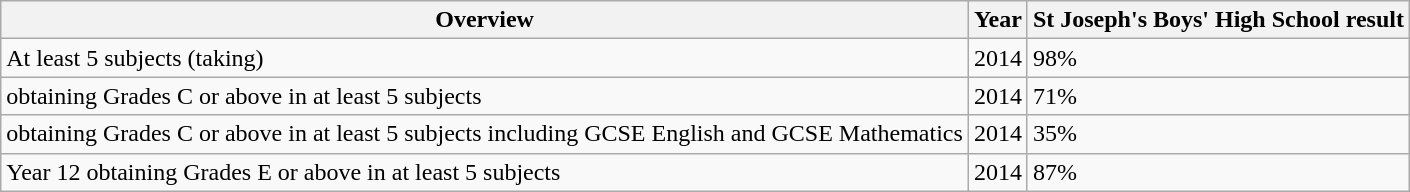<table class="wikitable">
<tr>
<th>Overview</th>
<th>Year</th>
<th>St Joseph's Boys' High School result</th>
</tr>
<tr>
<td>At least 5 subjects (taking)</td>
<td>2014</td>
<td>98%</td>
</tr>
<tr>
<td>obtaining Grades C or above in at least 5 subjects</td>
<td>2014</td>
<td>71%</td>
</tr>
<tr>
<td>obtaining Grades C or above in at least 5 subjects including GCSE English and GCSE Mathematics</td>
<td>2014</td>
<td>35%</td>
</tr>
<tr>
<td>Year 12 obtaining Grades E or above in at least 5 subjects</td>
<td>2014</td>
<td>87%</td>
</tr>
</table>
